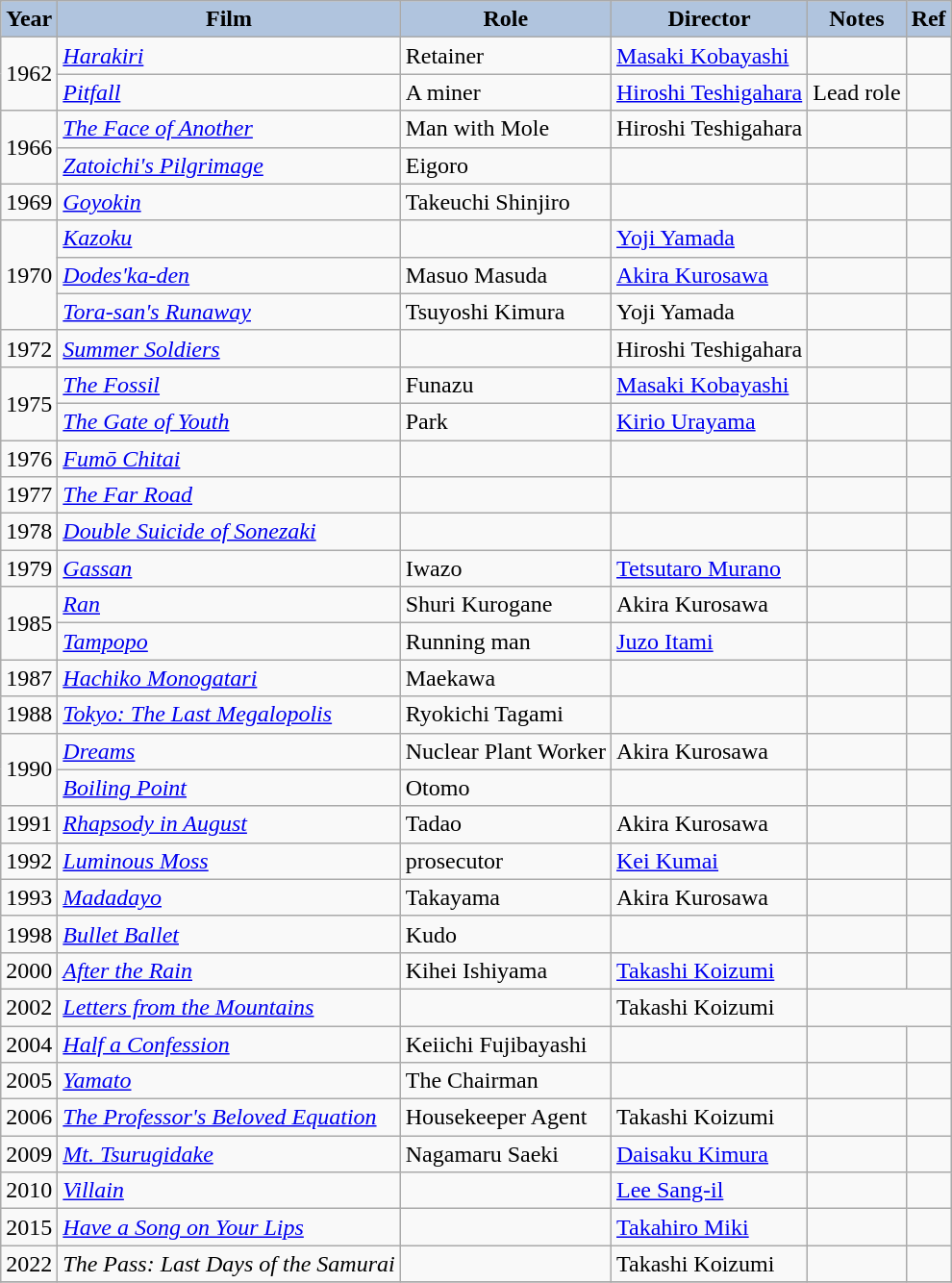<table class="wikitable">
<tr>
<th style="background:#B0C4DE;">Year</th>
<th style="background:#B0C4DE;">Film</th>
<th style="background:#B0C4DE;">Role</th>
<th style="background:#B0C4DE;">Director</th>
<th style="background:#B0C4DE;">Notes</th>
<th style="background:#B0C4DE;">Ref</th>
</tr>
<tr>
<td rowspan="2">1962</td>
<td><em><a href='#'>Harakiri</a></em></td>
<td>Retainer</td>
<td><a href='#'>Masaki Kobayashi</a></td>
<td></td>
<td></td>
</tr>
<tr>
<td><em><a href='#'>Pitfall</a></em></td>
<td>A miner</td>
<td><a href='#'>Hiroshi Teshigahara</a></td>
<td>Lead role</td>
<td></td>
</tr>
<tr>
<td rowspan="2">1966</td>
<td><em><a href='#'>The Face of Another</a></em></td>
<td>Man with Mole</td>
<td>Hiroshi Teshigahara</td>
<td></td>
<td></td>
</tr>
<tr>
<td><em><a href='#'>Zatoichi's Pilgrimage</a></em></td>
<td>Eigoro</td>
<td></td>
<td></td>
<td></td>
</tr>
<tr>
<td>1969</td>
<td><em><a href='#'>Goyokin</a></em></td>
<td>Takeuchi Shinjiro</td>
<td></td>
<td></td>
<td></td>
</tr>
<tr>
<td rowspan="3">1970</td>
<td><em><a href='#'>Kazoku</a></em></td>
<td></td>
<td><a href='#'>Yoji Yamada</a></td>
<td></td>
<td></td>
</tr>
<tr>
<td><em><a href='#'>Dodes'ka-den</a></em></td>
<td>Masuo Masuda</td>
<td><a href='#'>Akira Kurosawa</a></td>
<td></td>
<td></td>
</tr>
<tr>
<td><em><a href='#'>Tora-san's Runaway</a></em></td>
<td>Tsuyoshi Kimura</td>
<td>Yoji Yamada</td>
<td></td>
<td></td>
</tr>
<tr>
<td>1972</td>
<td><em><a href='#'>Summer Soldiers</a></em></td>
<td></td>
<td>Hiroshi Teshigahara</td>
<td></td>
</tr>
<tr>
<td rowspan="2">1975</td>
<td><em><a href='#'>The Fossil</a></em></td>
<td>Funazu</td>
<td><a href='#'>Masaki Kobayashi</a></td>
<td></td>
<td></td>
</tr>
<tr>
<td><em><a href='#'>The Gate of Youth</a></em></td>
<td>Park</td>
<td><a href='#'>Kirio Urayama</a></td>
<td></td>
</tr>
<tr>
<td>1976</td>
<td><em><a href='#'>Fumō Chitai</a></em></td>
<td></td>
<td></td>
<td></td>
<td></td>
</tr>
<tr>
<td>1977</td>
<td><em><a href='#'>The Far Road</a></em></td>
<td></td>
<td></td>
<td></td>
<td></td>
</tr>
<tr>
<td>1978</td>
<td><em><a href='#'>Double Suicide of Sonezaki</a></em></td>
<td></td>
<td></td>
<td></td>
<td></td>
</tr>
<tr>
<td>1979</td>
<td><em><a href='#'>Gassan</a></em></td>
<td>Iwazo</td>
<td><a href='#'>Tetsutaro Murano</a></td>
<td></td>
<td></td>
</tr>
<tr>
<td rowspan="2">1985</td>
<td><em><a href='#'>Ran</a></em></td>
<td>Shuri Kurogane</td>
<td>Akira Kurosawa</td>
<td></td>
<td></td>
</tr>
<tr>
<td><em><a href='#'>Tampopo</a></em></td>
<td>Running man</td>
<td><a href='#'>Juzo Itami</a></td>
<td></td>
<td></td>
</tr>
<tr>
<td>1987</td>
<td><em><a href='#'>Hachiko Monogatari</a></em></td>
<td>Maekawa</td>
<td></td>
<td></td>
<td></td>
</tr>
<tr>
<td>1988</td>
<td><em><a href='#'>Tokyo: The Last Megalopolis</a></em></td>
<td>Ryokichi Tagami</td>
<td></td>
<td></td>
<td></td>
</tr>
<tr>
<td rowspan="2">1990</td>
<td><em><a href='#'>Dreams</a></em></td>
<td>Nuclear Plant Worker</td>
<td>Akira Kurosawa</td>
<td></td>
<td></td>
</tr>
<tr>
<td><em><a href='#'>Boiling Point</a></em></td>
<td>Otomo</td>
<td></td>
<td></td>
<td></td>
</tr>
<tr>
<td>1991</td>
<td><em><a href='#'>Rhapsody in August</a></em></td>
<td>Tadao</td>
<td>Akira Kurosawa</td>
<td></td>
<td></td>
</tr>
<tr>
<td>1992</td>
<td><em><a href='#'>Luminous Moss</a></em></td>
<td>prosecutor</td>
<td><a href='#'>Kei Kumai</a></td>
<td></td>
<td></td>
</tr>
<tr>
<td>1993</td>
<td><em><a href='#'>Madadayo</a></em></td>
<td>Takayama</td>
<td>Akira Kurosawa</td>
<td></td>
<td></td>
</tr>
<tr>
<td>1998</td>
<td><em><a href='#'>Bullet Ballet</a></em></td>
<td>Kudo</td>
<td></td>
<td></td>
<td></td>
</tr>
<tr>
<td>2000</td>
<td><em><a href='#'>After the Rain</a></em></td>
<td>Kihei Ishiyama</td>
<td><a href='#'>Takashi Koizumi</a></td>
<td></td>
<td></td>
</tr>
<tr>
<td>2002</td>
<td><em><a href='#'>Letters from the Mountains</a></em></td>
<td></td>
<td>Takashi Koizumi</td>
</tr>
<tr>
<td>2004</td>
<td><em><a href='#'>Half a Confession</a></em></td>
<td>Keiichi Fujibayashi</td>
<td></td>
<td></td>
<td></td>
</tr>
<tr>
<td>2005</td>
<td><em><a href='#'>Yamato</a></em></td>
<td>The Chairman</td>
<td></td>
<td></td>
<td></td>
</tr>
<tr>
<td>2006</td>
<td><em><a href='#'>The Professor's Beloved Equation</a></em></td>
<td>Housekeeper Agent</td>
<td>Takashi Koizumi</td>
<td></td>
<td></td>
</tr>
<tr>
<td>2009</td>
<td><em><a href='#'>Mt. Tsurugidake</a></em></td>
<td>Nagamaru Saeki</td>
<td><a href='#'>Daisaku Kimura</a></td>
<td></td>
<td></td>
</tr>
<tr>
<td>2010</td>
<td><em><a href='#'>Villain</a></em></td>
<td></td>
<td><a href='#'>Lee Sang-il</a></td>
<td></td>
<td></td>
</tr>
<tr>
<td>2015</td>
<td><em><a href='#'>Have a Song on Your Lips</a></em></td>
<td></td>
<td><a href='#'>Takahiro Miki</a></td>
<td></td>
<td></td>
</tr>
<tr>
<td>2022</td>
<td><em>The Pass: Last Days of the Samurai</em></td>
<td></td>
<td>Takashi Koizumi</td>
<td></td>
<td></td>
</tr>
<tr>
</tr>
</table>
